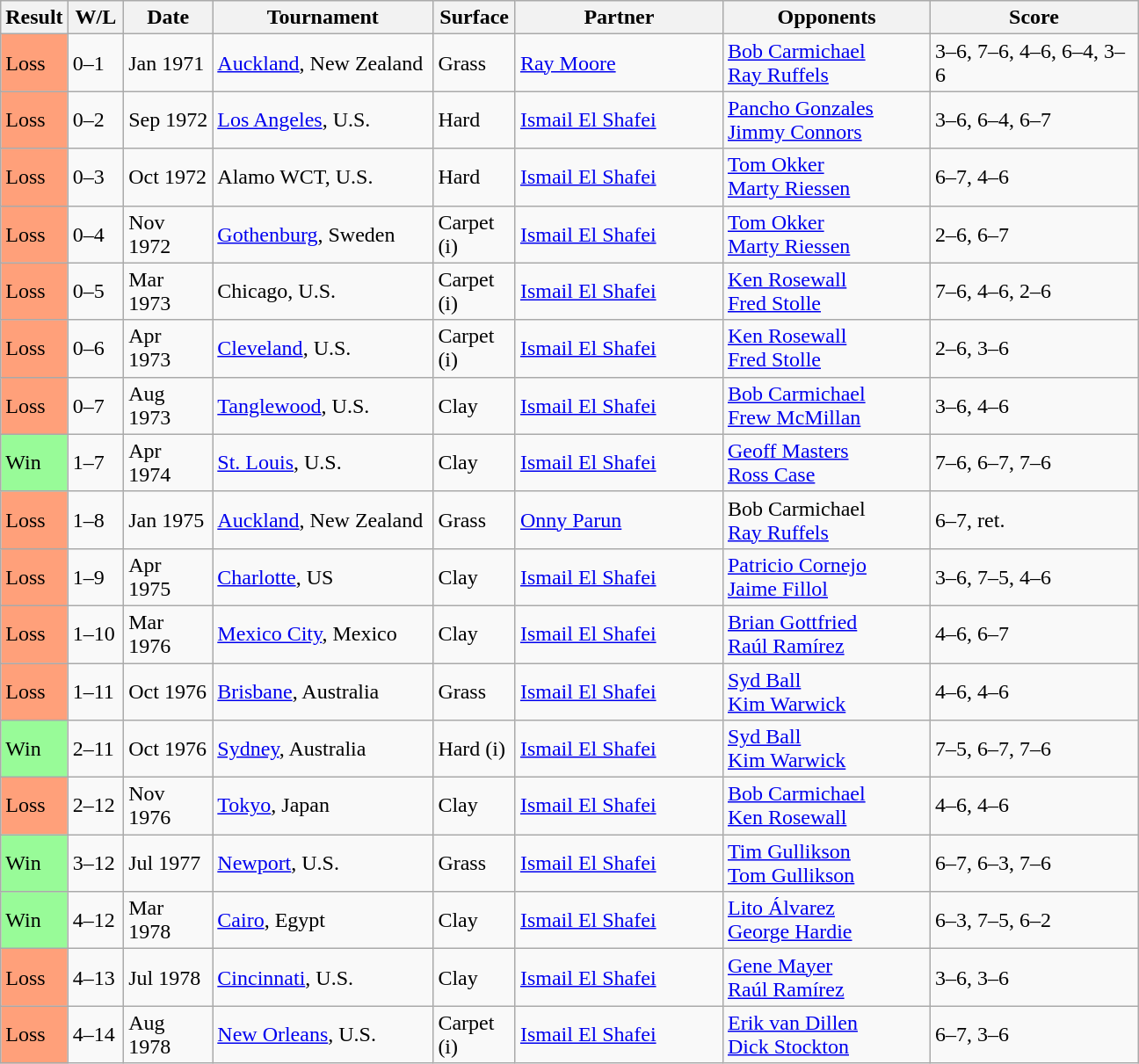<table class="sortable wikitable">
<tr>
<th style="width:40px">Result</th>
<th style="width:35px" class="unsortable">W/L</th>
<th style="width:60px">Date</th>
<th style="width:160px">Tournament</th>
<th style="width:55px">Surface</th>
<th style="width:150px">Partner</th>
<th style="width:150px">Opponents</th>
<th style="width:150px" class="unsortable">Score</th>
</tr>
<tr>
<td style="background:#ffa07a;">Loss</td>
<td>0–1</td>
<td>Jan 1971</td>
<td><a href='#'>Auckland</a>, New Zealand</td>
<td>Grass</td>
<td> <a href='#'>Ray Moore</a></td>
<td> <a href='#'>Bob Carmichael</a> <br>  <a href='#'>Ray Ruffels</a></td>
<td>3–6, 7–6, 4–6, 6–4, 3–6</td>
</tr>
<tr>
<td style="background:#ffa07a;">Loss</td>
<td>0–2</td>
<td>Sep 1972</td>
<td><a href='#'>Los Angeles</a>, U.S.</td>
<td>Hard</td>
<td> <a href='#'>Ismail El Shafei</a></td>
<td> <a href='#'>Pancho Gonzales</a><br> <a href='#'>Jimmy Connors</a></td>
<td>3–6, 6–4, 6–7</td>
</tr>
<tr>
<td style="background:#ffa07a;">Loss</td>
<td>0–3</td>
<td>Oct 1972</td>
<td>Alamo WCT, U.S.</td>
<td>Hard</td>
<td> <a href='#'>Ismail El Shafei</a></td>
<td> <a href='#'>Tom Okker</a> <br>  <a href='#'>Marty Riessen</a></td>
<td>6–7, 4–6</td>
</tr>
<tr>
<td style="background:#ffa07a;">Loss</td>
<td>0–4</td>
<td>Nov 1972</td>
<td><a href='#'>Gothenburg</a>, Sweden</td>
<td>Carpet (i)</td>
<td> <a href='#'>Ismail El Shafei</a></td>
<td> <a href='#'>Tom Okker</a> <br>  <a href='#'>Marty Riessen</a></td>
<td>2–6, 6–7</td>
</tr>
<tr>
<td style="background:#ffa07a;">Loss</td>
<td>0–5</td>
<td>Mar 1973</td>
<td>Chicago, U.S.</td>
<td>Carpet (i)</td>
<td> <a href='#'>Ismail El Shafei</a></td>
<td> <a href='#'>Ken Rosewall</a> <br>  <a href='#'>Fred Stolle</a></td>
<td>7–6, 4–6, 2–6</td>
</tr>
<tr>
<td style="background:#ffa07a;">Loss</td>
<td>0–6</td>
<td>Apr 1973</td>
<td><a href='#'>Cleveland</a>, U.S.</td>
<td>Carpet (i)</td>
<td> <a href='#'>Ismail El Shafei</a></td>
<td> <a href='#'>Ken Rosewall</a> <br>  <a href='#'>Fred Stolle</a></td>
<td>2–6, 3–6</td>
</tr>
<tr>
<td style="background:#ffa07a;">Loss</td>
<td>0–7</td>
<td>Aug 1973</td>
<td><a href='#'>Tanglewood</a>, U.S.</td>
<td>Clay</td>
<td> <a href='#'>Ismail El Shafei</a></td>
<td> <a href='#'>Bob Carmichael</a> <br>  <a href='#'>Frew McMillan</a></td>
<td>3–6, 4–6</td>
</tr>
<tr>
<td style="background:#98fb98;">Win</td>
<td>1–7</td>
<td>Apr 1974</td>
<td><a href='#'>St. Louis</a>, U.S.</td>
<td>Clay</td>
<td> <a href='#'>Ismail El Shafei</a></td>
<td> <a href='#'>Geoff Masters</a> <br>  <a href='#'>Ross Case</a></td>
<td>7–6, 6–7, 7–6</td>
</tr>
<tr>
<td style="background:#ffa07a;">Loss</td>
<td>1–8</td>
<td>Jan 1975</td>
<td><a href='#'>Auckland</a>, New Zealand</td>
<td>Grass</td>
<td> <a href='#'>Onny Parun</a></td>
<td> Bob Carmichael <br>  <a href='#'>Ray Ruffels</a></td>
<td>6–7, ret.</td>
</tr>
<tr>
<td style="background:#ffa07a;">Loss</td>
<td>1–9</td>
<td>Apr 1975</td>
<td><a href='#'>Charlotte</a>, US</td>
<td>Clay</td>
<td> <a href='#'>Ismail El Shafei</a></td>
<td> <a href='#'>Patricio Cornejo</a> <br>  <a href='#'>Jaime Fillol</a></td>
<td>3–6, 7–5, 4–6</td>
</tr>
<tr>
<td style="background:#ffa07a;">Loss</td>
<td>1–10</td>
<td>Mar 1976</td>
<td><a href='#'>Mexico City</a>, Mexico</td>
<td>Clay</td>
<td> <a href='#'>Ismail El Shafei</a></td>
<td> <a href='#'>Brian Gottfried</a> <br>  <a href='#'>Raúl Ramírez</a></td>
<td>4–6, 6–7</td>
</tr>
<tr>
<td style="background:#ffa07a;">Loss</td>
<td>1–11</td>
<td>Oct 1976</td>
<td><a href='#'>Brisbane</a>, Australia</td>
<td>Grass</td>
<td> <a href='#'>Ismail El Shafei</a></td>
<td> <a href='#'>Syd Ball</a> <br>  <a href='#'>Kim Warwick</a></td>
<td>4–6, 4–6</td>
</tr>
<tr>
<td style="background:#98fb98;">Win</td>
<td>2–11</td>
<td>Oct 1976</td>
<td><a href='#'>Sydney</a>, Australia</td>
<td>Hard (i)</td>
<td> <a href='#'>Ismail El Shafei</a></td>
<td> <a href='#'>Syd Ball</a> <br>  <a href='#'>Kim Warwick</a></td>
<td>7–5, 6–7, 7–6</td>
</tr>
<tr>
<td style="background:#ffa07a;">Loss</td>
<td>2–12</td>
<td>Nov 1976</td>
<td><a href='#'>Tokyo</a>, Japan</td>
<td>Clay</td>
<td> <a href='#'>Ismail El Shafei</a></td>
<td> <a href='#'>Bob Carmichael</a> <br>  <a href='#'>Ken Rosewall</a></td>
<td>4–6, 4–6</td>
</tr>
<tr>
<td style="background:#98fb98;">Win</td>
<td>3–12</td>
<td>Jul 1977</td>
<td><a href='#'>Newport</a>, U.S.</td>
<td>Grass</td>
<td> <a href='#'>Ismail El Shafei</a></td>
<td> <a href='#'>Tim Gullikson</a> <br>  <a href='#'>Tom Gullikson</a></td>
<td>6–7, 6–3, 7–6</td>
</tr>
<tr>
<td style="background:#98fb98;">Win</td>
<td>4–12</td>
<td>Mar 1978</td>
<td><a href='#'>Cairo</a>, Egypt</td>
<td>Clay</td>
<td> <a href='#'>Ismail El Shafei</a></td>
<td> <a href='#'>Lito Álvarez</a> <br>  <a href='#'>George Hardie</a></td>
<td>6–3, 7–5, 6–2</td>
</tr>
<tr>
<td style="background:#ffa07a;">Loss</td>
<td>4–13</td>
<td>Jul 1978</td>
<td><a href='#'>Cincinnati</a>, U.S.</td>
<td>Clay</td>
<td> <a href='#'>Ismail El Shafei</a></td>
<td> <a href='#'>Gene Mayer</a> <br>  <a href='#'>Raúl Ramírez</a></td>
<td>3–6, 3–6</td>
</tr>
<tr>
<td style="background:#ffa07a;">Loss</td>
<td>4–14</td>
<td>Aug 1978</td>
<td><a href='#'>New Orleans</a>, U.S.</td>
<td>Carpet (i)</td>
<td> <a href='#'>Ismail El Shafei</a></td>
<td> <a href='#'>Erik van Dillen</a> <br>  <a href='#'>Dick Stockton</a></td>
<td>6–7, 3–6</td>
</tr>
</table>
